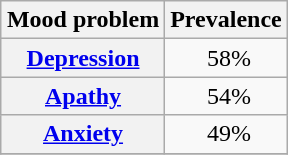<table align="right" border="2"| class="wikitable" style="text-align:center">
<tr>
<th>Mood problem</th>
<th>Prevalence</th>
</tr>
<tr>
<th><a href='#'>Depression</a></th>
<td> 58%</td>
</tr>
<tr>
<th><a href='#'>Apathy</a></th>
<td> 54%</td>
</tr>
<tr>
<th><a href='#'>Anxiety</a></th>
<td> 49%</td>
</tr>
<tr>
</tr>
</table>
